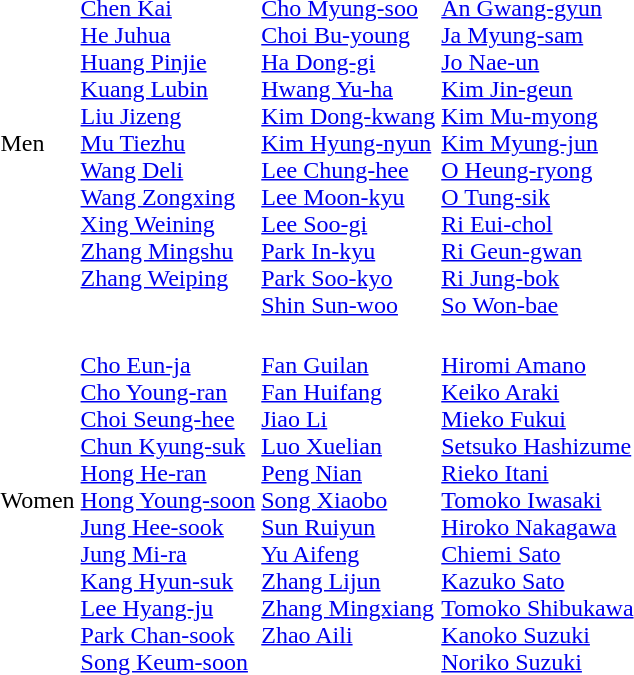<table>
<tr>
<td>Men<br></td>
<td valign=top><br><a href='#'>Chen Kai</a><br><a href='#'>He Juhua</a><br><a href='#'>Huang Pinjie</a><br><a href='#'>Kuang Lubin</a><br><a href='#'>Liu Jizeng</a><br><a href='#'>Mu Tiezhu</a><br><a href='#'>Wang Deli</a><br><a href='#'>Wang Zongxing</a><br><a href='#'>Xing Weining</a><br><a href='#'>Zhang Mingshu</a><br><a href='#'>Zhang Weiping</a></td>
<td><br><a href='#'>Cho Myung-soo</a><br><a href='#'>Choi Bu-young</a><br><a href='#'>Ha Dong-gi</a><br><a href='#'>Hwang Yu-ha</a><br><a href='#'>Kim Dong-kwang</a><br><a href='#'>Kim Hyung-nyun</a><br><a href='#'>Lee Chung-hee</a><br><a href='#'>Lee Moon-kyu</a><br><a href='#'>Lee Soo-gi</a><br><a href='#'>Park In-kyu</a><br><a href='#'>Park Soo-kyo</a><br><a href='#'>Shin Sun-woo</a></td>
<td><br><a href='#'>An Gwang-gyun</a><br><a href='#'>Ja Myung-sam</a><br><a href='#'>Jo Nae-un</a><br><a href='#'>Kim Jin-geun</a><br><a href='#'>Kim Mu-myong</a><br><a href='#'>Kim Myung-jun</a><br><a href='#'>O Heung-ryong</a><br><a href='#'>O Tung-sik</a><br><a href='#'>Ri Eui-chol</a><br><a href='#'>Ri Geun-gwan</a><br><a href='#'>Ri Jung-bok</a><br><a href='#'>So Won-bae</a></td>
</tr>
<tr>
<td>Women<br></td>
<td><br><a href='#'>Cho Eun-ja</a><br><a href='#'>Cho Young-ran</a><br><a href='#'>Choi Seung-hee</a><br><a href='#'>Chun Kyung-suk</a><br><a href='#'>Hong He-ran</a><br><a href='#'>Hong Young-soon</a><br><a href='#'>Jung Hee-sook</a><br><a href='#'>Jung Mi-ra</a><br><a href='#'>Kang Hyun-suk</a><br><a href='#'>Lee Hyang-ju</a><br><a href='#'>Park Chan-sook</a><br><a href='#'>Song Keum-soon</a></td>
<td valign=top><br><a href='#'>Fan Guilan</a><br><a href='#'>Fan Huifang</a><br><a href='#'>Jiao Li</a><br><a href='#'>Luo Xuelian</a><br><a href='#'>Peng Nian</a><br><a href='#'>Song Xiaobo</a><br><a href='#'>Sun Ruiyun</a><br><a href='#'>Yu Aifeng</a><br><a href='#'>Zhang Lijun</a><br><a href='#'>Zhang Mingxiang</a><br><a href='#'>Zhao Aili</a></td>
<td><br><a href='#'>Hiromi Amano</a><br><a href='#'>Keiko Araki</a><br><a href='#'>Mieko Fukui</a><br><a href='#'>Setsuko Hashizume</a><br><a href='#'>Rieko Itani</a><br><a href='#'>Tomoko Iwasaki</a><br><a href='#'>Hiroko Nakagawa</a><br><a href='#'>Chiemi Sato</a><br><a href='#'>Kazuko Sato</a><br><a href='#'>Tomoko Shibukawa</a><br><a href='#'>Kanoko Suzuki</a><br><a href='#'>Noriko Suzuki</a></td>
</tr>
</table>
